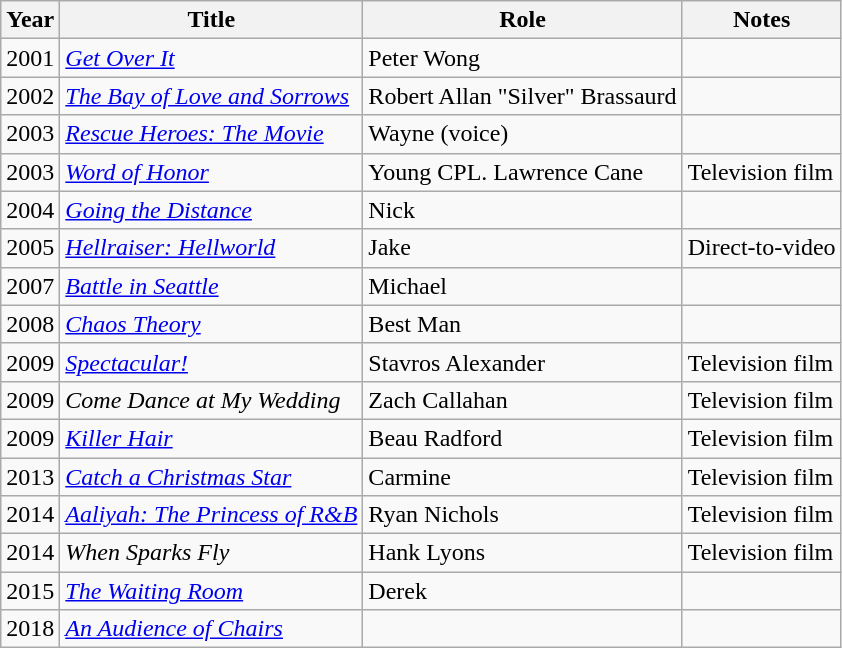<table class="wikitable sortable">
<tr>
<th>Year</th>
<th>Title</th>
<th>Role</th>
<th class="unsortable">Notes</th>
</tr>
<tr>
<td>2001</td>
<td><em><a href='#'>Get Over It</a></em></td>
<td>Peter Wong</td>
<td></td>
</tr>
<tr>
<td>2002</td>
<td data-sort-value="Bay of Love and Sorrows, The"><em><a href='#'>The Bay of Love and Sorrows</a></em></td>
<td>Robert Allan "Silver" Brassaurd</td>
<td></td>
</tr>
<tr>
<td>2003</td>
<td><em><a href='#'>Rescue Heroes: The Movie</a></em></td>
<td>Wayne (voice)</td>
<td></td>
</tr>
<tr>
<td>2003</td>
<td><em><a href='#'>Word of Honor</a></em></td>
<td>Young CPL. Lawrence Cane</td>
<td>Television film</td>
</tr>
<tr>
<td>2004</td>
<td><em><a href='#'>Going the Distance</a></em></td>
<td>Nick</td>
<td></td>
</tr>
<tr>
<td>2005</td>
<td><em><a href='#'>Hellraiser: Hellworld</a></em></td>
<td>Jake</td>
<td>Direct-to-video</td>
</tr>
<tr>
<td>2007</td>
<td><em><a href='#'>Battle in Seattle</a></em></td>
<td>Michael</td>
<td></td>
</tr>
<tr>
<td>2008</td>
<td><em><a href='#'>Chaos Theory</a></em></td>
<td>Best Man</td>
<td></td>
</tr>
<tr>
<td>2009</td>
<td><em><a href='#'>Spectacular!</a></em></td>
<td>Stavros Alexander</td>
<td>Television film</td>
</tr>
<tr>
<td>2009</td>
<td><em>Come Dance at My Wedding</em></td>
<td>Zach Callahan</td>
<td>Television film</td>
</tr>
<tr>
<td>2009</td>
<td><em><a href='#'>Killer Hair</a></em></td>
<td>Beau Radford</td>
<td>Television film</td>
</tr>
<tr>
<td>2013</td>
<td><em><a href='#'>Catch a Christmas Star</a></em></td>
<td>Carmine</td>
<td>Television film</td>
</tr>
<tr>
<td>2014</td>
<td><em><a href='#'>Aaliyah: The Princess of R&B</a></em></td>
<td>Ryan Nichols</td>
<td>Television film</td>
</tr>
<tr>
<td>2014</td>
<td><em>When Sparks Fly</em></td>
<td>Hank Lyons</td>
<td>Television film</td>
</tr>
<tr>
<td>2015</td>
<td data-sort-value="Waiting Room, The"><em><a href='#'>The Waiting Room</a></em></td>
<td>Derek</td>
<td></td>
</tr>
<tr>
<td>2018</td>
<td><em><a href='#'>An Audience of Chairs</a></em></td>
<td></td>
<td></td>
</tr>
</table>
